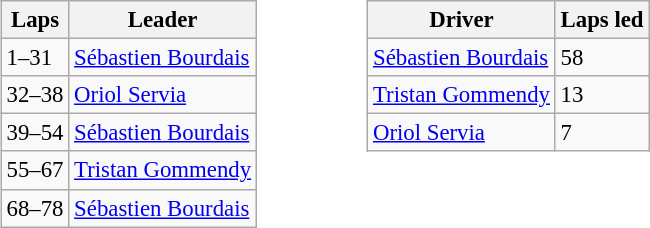<table>
<tr>
<td valign="top"><br><table class="wikitable" style="font-size:95%;">
<tr>
<th>Laps</th>
<th>Leader</th>
</tr>
<tr>
<td>1–31</td>
<td><a href='#'>Sébastien Bourdais</a></td>
</tr>
<tr>
<td>32–38</td>
<td><a href='#'>Oriol Servia</a></td>
</tr>
<tr>
<td>39–54</td>
<td><a href='#'>Sébastien Bourdais</a></td>
</tr>
<tr>
<td>55–67</td>
<td><a href='#'>Tristan Gommendy</a></td>
</tr>
<tr>
<td>68–78</td>
<td><a href='#'>Sébastien Bourdais</a></td>
</tr>
</table>
</td>
<td width="50"> </td>
<td valign="top"><br><table class="wikitable" style="font-size:95%;">
<tr>
<th>Driver</th>
<th>Laps led</th>
</tr>
<tr>
<td><a href='#'>Sébastien Bourdais</a></td>
<td>58</td>
</tr>
<tr>
<td><a href='#'>Tristan Gommendy</a></td>
<td>13</td>
</tr>
<tr>
<td><a href='#'>Oriol Servia</a></td>
<td>7</td>
</tr>
</table>
</td>
</tr>
</table>
